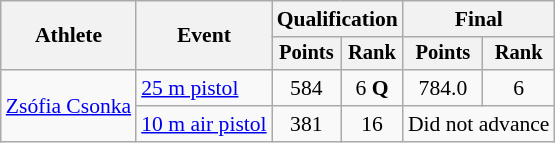<table class=wikitable style="font-size:90%;">
<tr>
<th rowspan=2>Athlete</th>
<th rowspan=2>Event</th>
<th colspan=2>Qualification</th>
<th colspan=2>Final</th>
</tr>
<tr style="font-size:95%">
<th>Points</th>
<th>Rank</th>
<th>Points</th>
<th>Rank</th>
</tr>
<tr align=center>
<td rowspan=2 align=left><a href='#'>Zsófia Csonka</a></td>
<td align=left><a href='#'>25 m pistol</a></td>
<td>584</td>
<td>6 <strong>Q</strong></td>
<td>784.0</td>
<td>6</td>
</tr>
<tr align=center>
<td align=left><a href='#'>10 m air pistol</a></td>
<td>381</td>
<td>16</td>
<td colspan=2>Did not advance</td>
</tr>
</table>
